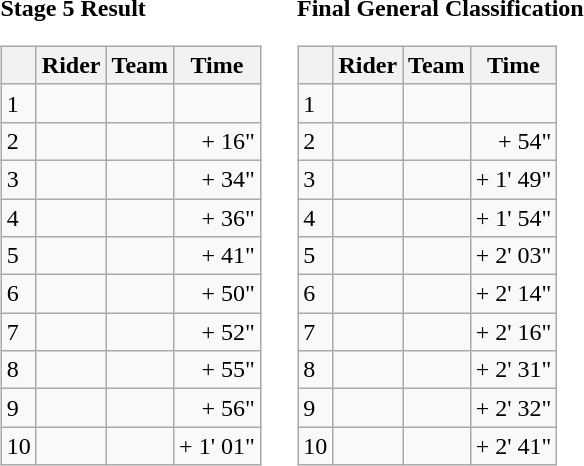<table>
<tr>
<td><strong>Stage 5 Result</strong><br><table class="wikitable">
<tr>
<th></th>
<th>Rider</th>
<th>Team</th>
<th>Time</th>
</tr>
<tr>
<td>1</td>
<td></td>
<td></td>
<td align="right"></td>
</tr>
<tr>
<td>2</td>
<td></td>
<td></td>
<td align="right">+ 16"</td>
</tr>
<tr>
<td>3</td>
<td> </td>
<td></td>
<td align="right">+ 34"</td>
</tr>
<tr>
<td>4</td>
<td></td>
<td></td>
<td align="right">+ 36"</td>
</tr>
<tr>
<td>5</td>
<td></td>
<td></td>
<td align="right">+ 41"</td>
</tr>
<tr>
<td>6</td>
<td></td>
<td></td>
<td align="right">+ 50"</td>
</tr>
<tr>
<td>7</td>
<td></td>
<td></td>
<td align="right">+ 52"</td>
</tr>
<tr>
<td>8</td>
<td></td>
<td></td>
<td align="right">+ 55"</td>
</tr>
<tr>
<td>9</td>
<td></td>
<td></td>
<td align="right">+ 56"</td>
</tr>
<tr>
<td>10</td>
<td></td>
<td></td>
<td align="right">+ 1' 01"</td>
</tr>
</table>
</td>
<td></td>
<td><strong>Final General Classification</strong><br><table class="wikitable">
<tr>
<th></th>
<th>Rider</th>
<th>Team</th>
<th>Time</th>
</tr>
<tr>
<td>1</td>
<td> </td>
<td></td>
<td align="right"></td>
</tr>
<tr>
<td>2</td>
<td></td>
<td></td>
<td align="right">+ 54"</td>
</tr>
<tr>
<td>3</td>
<td></td>
<td></td>
<td align="right">+ 1' 49"</td>
</tr>
<tr>
<td>4</td>
<td></td>
<td></td>
<td align="right">+ 1' 54"</td>
</tr>
<tr>
<td>5</td>
<td> </td>
<td></td>
<td align="right">+ 2' 03"</td>
</tr>
<tr>
<td>6</td>
<td></td>
<td></td>
<td align="right">+ 2' 14"</td>
</tr>
<tr>
<td>7</td>
<td></td>
<td></td>
<td align="right">+ 2' 16"</td>
</tr>
<tr>
<td>8</td>
<td></td>
<td></td>
<td align="right">+ 2' 31"</td>
</tr>
<tr>
<td>9</td>
<td></td>
<td></td>
<td align="right">+ 2' 32"</td>
</tr>
<tr>
<td>10</td>
<td></td>
<td></td>
<td align="right">+ 2' 41"</td>
</tr>
</table>
</td>
</tr>
</table>
